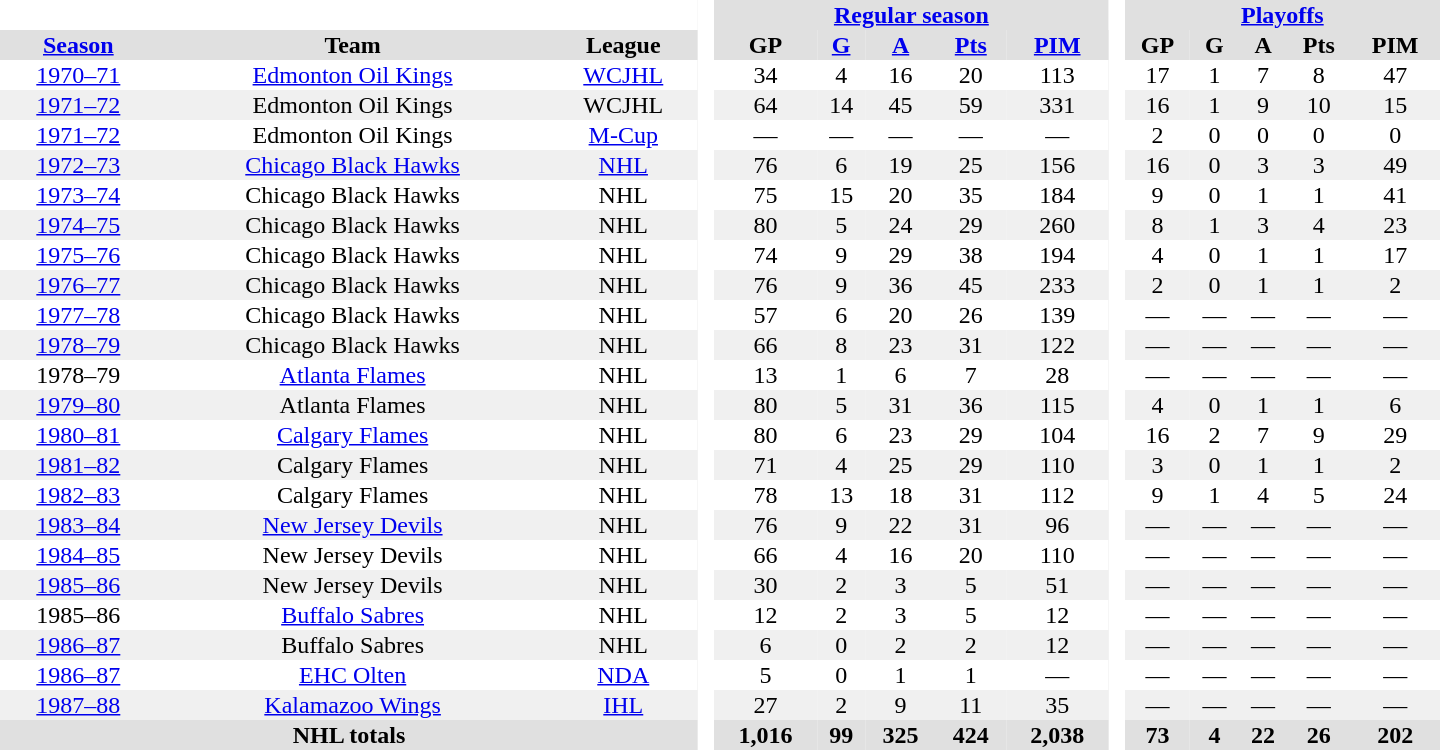<table border="0" cellpadding="1" cellspacing="0" style="text-align:center; width:60em">
<tr bgcolor="#e0e0e0">
<th colspan="3" bgcolor="#ffffff"> </th>
<th rowspan="99" bgcolor="#ffffff"> </th>
<th colspan="5"><a href='#'>Regular season</a></th>
<th rowspan="99" bgcolor="#ffffff"> </th>
<th colspan="5"><a href='#'>Playoffs</a></th>
</tr>
<tr bgcolor="#e0e0e0">
<th><a href='#'>Season</a></th>
<th>Team</th>
<th>League</th>
<th>GP</th>
<th><a href='#'>G</a></th>
<th><a href='#'>A</a></th>
<th><a href='#'>Pts</a></th>
<th><a href='#'>PIM</a></th>
<th>GP</th>
<th>G</th>
<th>A</th>
<th>Pts</th>
<th>PIM</th>
</tr>
<tr>
<td><a href='#'>1970–71</a></td>
<td><a href='#'>Edmonton Oil Kings</a></td>
<td><a href='#'>WCJHL</a></td>
<td>34</td>
<td>4</td>
<td>16</td>
<td>20</td>
<td>113</td>
<td>17</td>
<td>1</td>
<td>7</td>
<td>8</td>
<td>47</td>
</tr>
<tr bgcolor="#f0f0f0">
<td><a href='#'>1971–72</a></td>
<td>Edmonton Oil Kings</td>
<td>WCJHL</td>
<td>64</td>
<td>14</td>
<td>45</td>
<td>59</td>
<td>331</td>
<td>16</td>
<td>1</td>
<td>9</td>
<td>10</td>
<td>15</td>
</tr>
<tr>
<td><a href='#'>1971–72</a></td>
<td>Edmonton Oil Kings</td>
<td><a href='#'>M-Cup</a></td>
<td>—</td>
<td>—</td>
<td>—</td>
<td>—</td>
<td>—</td>
<td>2</td>
<td>0</td>
<td>0</td>
<td>0</td>
<td>0</td>
</tr>
<tr bgcolor="#f0f0f0">
<td><a href='#'>1972–73</a></td>
<td><a href='#'>Chicago Black Hawks</a></td>
<td><a href='#'>NHL</a></td>
<td>76</td>
<td>6</td>
<td>19</td>
<td>25</td>
<td>156</td>
<td>16</td>
<td>0</td>
<td>3</td>
<td>3</td>
<td>49</td>
</tr>
<tr>
<td><a href='#'>1973–74</a></td>
<td>Chicago Black Hawks</td>
<td>NHL</td>
<td>75</td>
<td>15</td>
<td>20</td>
<td>35</td>
<td>184</td>
<td>9</td>
<td>0</td>
<td>1</td>
<td>1</td>
<td>41</td>
</tr>
<tr bgcolor="#f0f0f0">
<td><a href='#'>1974–75</a></td>
<td>Chicago Black Hawks</td>
<td>NHL</td>
<td>80</td>
<td>5</td>
<td>24</td>
<td>29</td>
<td>260</td>
<td>8</td>
<td>1</td>
<td>3</td>
<td>4</td>
<td>23</td>
</tr>
<tr>
<td><a href='#'>1975–76</a></td>
<td>Chicago Black Hawks</td>
<td>NHL</td>
<td>74</td>
<td>9</td>
<td>29</td>
<td>38</td>
<td>194</td>
<td>4</td>
<td>0</td>
<td>1</td>
<td>1</td>
<td>17</td>
</tr>
<tr bgcolor="#f0f0f0">
<td><a href='#'>1976–77</a></td>
<td>Chicago Black Hawks</td>
<td>NHL</td>
<td>76</td>
<td>9</td>
<td>36</td>
<td>45</td>
<td>233</td>
<td>2</td>
<td>0</td>
<td>1</td>
<td>1</td>
<td>2</td>
</tr>
<tr>
<td><a href='#'>1977–78</a></td>
<td>Chicago Black Hawks</td>
<td>NHL</td>
<td>57</td>
<td>6</td>
<td>20</td>
<td>26</td>
<td>139</td>
<td>—</td>
<td>—</td>
<td>—</td>
<td>—</td>
<td>—</td>
</tr>
<tr bgcolor="#f0f0f0">
<td><a href='#'>1978–79</a></td>
<td>Chicago Black Hawks</td>
<td>NHL</td>
<td>66</td>
<td>8</td>
<td>23</td>
<td>31</td>
<td>122</td>
<td>—</td>
<td>—</td>
<td>—</td>
<td>—</td>
<td>—</td>
</tr>
<tr>
<td>1978–79</td>
<td><a href='#'>Atlanta Flames</a></td>
<td>NHL</td>
<td>13</td>
<td>1</td>
<td>6</td>
<td>7</td>
<td>28</td>
<td>—</td>
<td>—</td>
<td>—</td>
<td>—</td>
<td>—</td>
</tr>
<tr bgcolor="#f0f0f0">
<td><a href='#'>1979–80</a></td>
<td>Atlanta Flames</td>
<td>NHL</td>
<td>80</td>
<td>5</td>
<td>31</td>
<td>36</td>
<td>115</td>
<td>4</td>
<td>0</td>
<td>1</td>
<td>1</td>
<td>6</td>
</tr>
<tr>
<td><a href='#'>1980–81</a></td>
<td><a href='#'>Calgary Flames</a></td>
<td>NHL</td>
<td>80</td>
<td>6</td>
<td>23</td>
<td>29</td>
<td>104</td>
<td>16</td>
<td>2</td>
<td>7</td>
<td>9</td>
<td>29</td>
</tr>
<tr bgcolor="#f0f0f0">
<td><a href='#'>1981–82</a></td>
<td>Calgary Flames</td>
<td>NHL</td>
<td>71</td>
<td>4</td>
<td>25</td>
<td>29</td>
<td>110</td>
<td>3</td>
<td>0</td>
<td>1</td>
<td>1</td>
<td>2</td>
</tr>
<tr>
<td><a href='#'>1982–83</a></td>
<td>Calgary Flames</td>
<td>NHL</td>
<td>78</td>
<td>13</td>
<td>18</td>
<td>31</td>
<td>112</td>
<td>9</td>
<td>1</td>
<td>4</td>
<td>5</td>
<td>24</td>
</tr>
<tr bgcolor="#f0f0f0">
<td><a href='#'>1983–84</a></td>
<td><a href='#'>New Jersey Devils</a></td>
<td>NHL</td>
<td>76</td>
<td>9</td>
<td>22</td>
<td>31</td>
<td>96</td>
<td>—</td>
<td>—</td>
<td>—</td>
<td>—</td>
<td>—</td>
</tr>
<tr>
<td><a href='#'>1984–85</a></td>
<td>New Jersey Devils</td>
<td>NHL</td>
<td>66</td>
<td>4</td>
<td>16</td>
<td>20</td>
<td>110</td>
<td>—</td>
<td>—</td>
<td>—</td>
<td>—</td>
<td>—</td>
</tr>
<tr bgcolor="#f0f0f0">
<td><a href='#'>1985–86</a></td>
<td>New Jersey Devils</td>
<td>NHL</td>
<td>30</td>
<td>2</td>
<td>3</td>
<td>5</td>
<td>51</td>
<td>—</td>
<td>—</td>
<td>—</td>
<td>—</td>
<td>—</td>
</tr>
<tr>
<td>1985–86</td>
<td><a href='#'>Buffalo Sabres</a></td>
<td>NHL</td>
<td>12</td>
<td>2</td>
<td>3</td>
<td>5</td>
<td>12</td>
<td>—</td>
<td>—</td>
<td>—</td>
<td>—</td>
<td>—</td>
</tr>
<tr bgcolor="#f0f0f0">
<td><a href='#'>1986–87</a></td>
<td>Buffalo Sabres</td>
<td>NHL</td>
<td>6</td>
<td>0</td>
<td>2</td>
<td>2</td>
<td>12</td>
<td>—</td>
<td>—</td>
<td>—</td>
<td>—</td>
<td>—</td>
</tr>
<tr>
<td><a href='#'>1986–87</a></td>
<td><a href='#'>EHC Olten</a></td>
<td><a href='#'>NDA</a></td>
<td>5</td>
<td>0</td>
<td>1</td>
<td>1</td>
<td>—</td>
<td>—</td>
<td>—</td>
<td>—</td>
<td>—</td>
<td>—</td>
</tr>
<tr bgcolor="#f0f0f0">
<td><a href='#'>1987–88</a></td>
<td><a href='#'>Kalamazoo Wings</a></td>
<td><a href='#'>IHL</a></td>
<td>27</td>
<td>2</td>
<td>9</td>
<td>11</td>
<td>35</td>
<td>—</td>
<td>—</td>
<td>—</td>
<td>—</td>
<td>—</td>
</tr>
<tr bgcolor="#e0e0e0">
<th colspan="3">NHL totals</th>
<th>1,016</th>
<th>99</th>
<th>325</th>
<th>424</th>
<th>2,038</th>
<th>73</th>
<th>4</th>
<th>22</th>
<th>26</th>
<th>202</th>
</tr>
</table>
